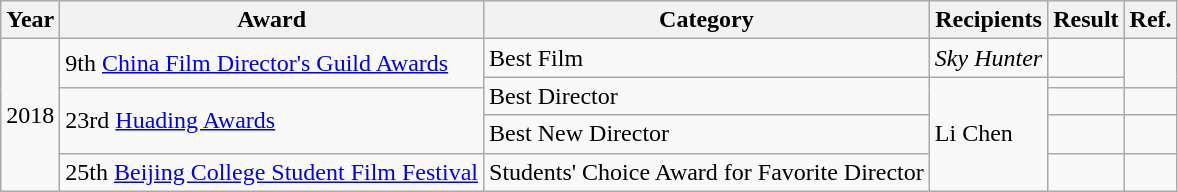<table class="wikitable">
<tr>
<th>Year</th>
<th>Award</th>
<th>Category</th>
<th>Recipients</th>
<th>Result</th>
<th>Ref.</th>
</tr>
<tr>
<td rowspan=5>2018</td>
<td rowspan=2>9th <a href='#'>China Film Director's Guild Awards</a></td>
<td>Best Film</td>
<td><em>Sky Hunter</em></td>
<td></td>
<td rowspan=2></td>
</tr>
<tr>
<td rowspan=2>Best Director</td>
<td rowspan=4>Li Chen</td>
<td></td>
</tr>
<tr>
<td rowspan=2>23rd <a href='#'>Huading Awards</a></td>
<td></td>
<td></td>
</tr>
<tr>
<td>Best New Director</td>
<td></td>
<td></td>
</tr>
<tr>
<td>25th <a href='#'>Beijing College Student Film Festival</a></td>
<td>Students' Choice Award for Favorite Director</td>
<td></td>
<td></td>
</tr>
</table>
